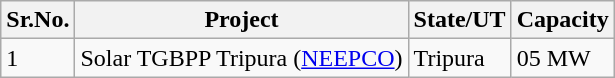<table class="wikitable">
<tr>
<th>Sr.No.</th>
<th>Project</th>
<th>State/UT</th>
<th>Capacity</th>
</tr>
<tr>
<td>1</td>
<td>Solar TGBPP Tripura (<a href='#'>NEEPCO</a>)</td>
<td>Tripura</td>
<td>05 MW</td>
</tr>
</table>
